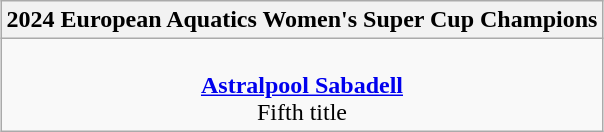<table class=wikitable style="text-align:center; margin:auto">
<tr>
<th>2024 European Aquatics Women's Super Cup Champions</th>
</tr>
<tr>
<td> <br><strong><a href='#'>Astralpool Sabadell</a></strong><br>Fifth title</td>
</tr>
</table>
